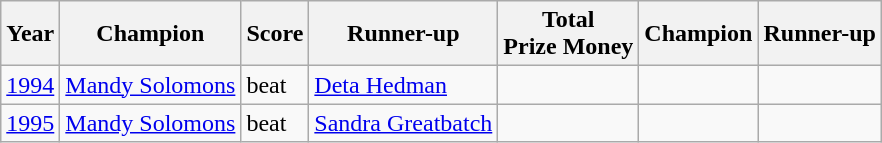<table class="wikitable">
<tr>
<th>Year</th>
<th>Champion</th>
<th>Score</th>
<th>Runner-up</th>
<th>Total<br>Prize Money</th>
<th>Champion</th>
<th>Runner-up</th>
</tr>
<tr>
<td><a href='#'>1994</a></td>
<td> <a href='#'>Mandy Solomons</a></td>
<td>beat</td>
<td> <a href='#'>Deta Hedman</a></td>
<td></td>
<td></td>
<td></td>
</tr>
<tr>
<td><a href='#'>1995</a></td>
<td> <a href='#'>Mandy Solomons</a></td>
<td>beat</td>
<td> <a href='#'>Sandra Greatbatch</a></td>
<td></td>
<td></td>
<td></td>
</tr>
</table>
